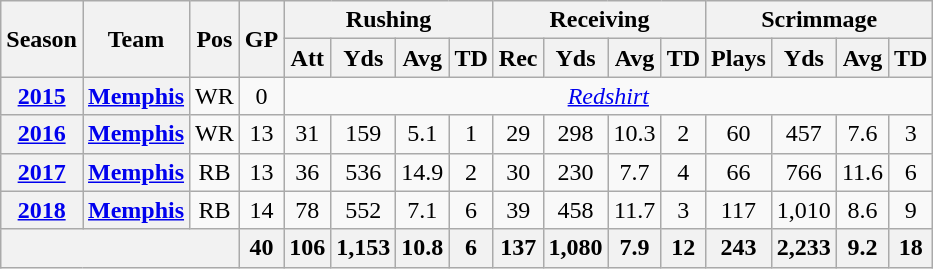<table class="wikitable" style="text-align:center;">
<tr>
<th rowspan="2">Season</th>
<th rowspan="2">Team</th>
<th rowspan="2">Pos</th>
<th rowspan="2">GP</th>
<th colspan="4">Rushing</th>
<th colspan="4">Receiving</th>
<th colspan="4">Scrimmage</th>
</tr>
<tr>
<th>Att</th>
<th>Yds</th>
<th>Avg</th>
<th>TD</th>
<th>Rec</th>
<th>Yds</th>
<th>Avg</th>
<th>TD</th>
<th>Plays</th>
<th>Yds</th>
<th>Avg</th>
<th>TD</th>
</tr>
<tr>
<th><a href='#'>2015</a></th>
<th><a href='#'>Memphis</a></th>
<td>WR</td>
<td>0</td>
<td colspan="12"> <em><a href='#'>Redshirt</a></em></td>
</tr>
<tr>
<th><a href='#'>2016</a></th>
<th><a href='#'>Memphis</a></th>
<td>WR</td>
<td>13</td>
<td>31</td>
<td>159</td>
<td>5.1</td>
<td>1</td>
<td>29</td>
<td>298</td>
<td>10.3</td>
<td>2</td>
<td>60</td>
<td>457</td>
<td>7.6</td>
<td>3</td>
</tr>
<tr>
<th><a href='#'>2017</a></th>
<th><a href='#'>Memphis</a></th>
<td>RB</td>
<td>13</td>
<td>36</td>
<td>536</td>
<td>14.9</td>
<td>2</td>
<td>30</td>
<td>230</td>
<td>7.7</td>
<td>4</td>
<td>66</td>
<td>766</td>
<td>11.6</td>
<td>6</td>
</tr>
<tr>
<th><a href='#'>2018</a></th>
<th><a href='#'>Memphis</a></th>
<td>RB</td>
<td>14</td>
<td>78</td>
<td>552</td>
<td>7.1</td>
<td>6</td>
<td>39</td>
<td>458</td>
<td>11.7</td>
<td>3</td>
<td>117</td>
<td>1,010</td>
<td>8.6</td>
<td>9</td>
</tr>
<tr>
<th colspan="3"></th>
<th>40</th>
<th>106</th>
<th>1,153</th>
<th>10.8</th>
<th>6</th>
<th>137</th>
<th>1,080</th>
<th>7.9</th>
<th>12</th>
<th>243</th>
<th>2,233</th>
<th>9.2</th>
<th>18</th>
</tr>
</table>
